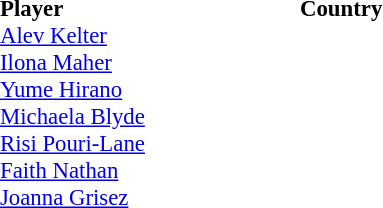<table style="font-size: 95%" cellspacing="0" cellpadding="0">
<tr>
<th style="width:200px;" align="left">Player</th>
<th style="width:150px;" align="left">Country</th>
</tr>
<tr>
<td><a href='#'>Alev Kelter</a></td>
<td></td>
</tr>
<tr>
<td><a href='#'>Ilona Maher</a></td>
<td></td>
</tr>
<tr>
<td><a href='#'>Yume Hirano</a></td>
<td></td>
</tr>
<tr>
<td><a href='#'>Michaela Blyde</a></td>
<td></td>
</tr>
<tr>
<td><a href='#'>Risi Pouri-Lane</a></td>
<td></td>
</tr>
<tr>
<td><a href='#'>Faith Nathan</a></td>
<td></td>
</tr>
<tr>
<td><a href='#'>Joanna Grisez</a></td>
<td></td>
</tr>
</table>
